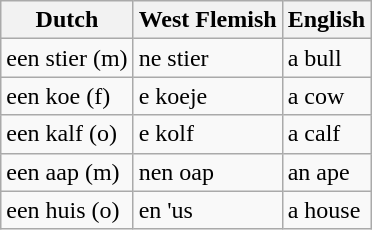<table class="wikitable">
<tr>
<th>Dutch</th>
<th>West Flemish</th>
<th>English</th>
</tr>
<tr>
<td>een stier (m)</td>
<td>ne stier</td>
<td>a bull</td>
</tr>
<tr>
<td>een koe (f)</td>
<td>e koeje</td>
<td>a cow</td>
</tr>
<tr>
<td>een kalf (o)</td>
<td>e kolf</td>
<td>a calf</td>
</tr>
<tr>
<td>een aap (m)</td>
<td>nen oap</td>
<td>an ape</td>
</tr>
<tr>
<td>een huis (o)</td>
<td>en 'us</td>
<td>a house</td>
</tr>
</table>
